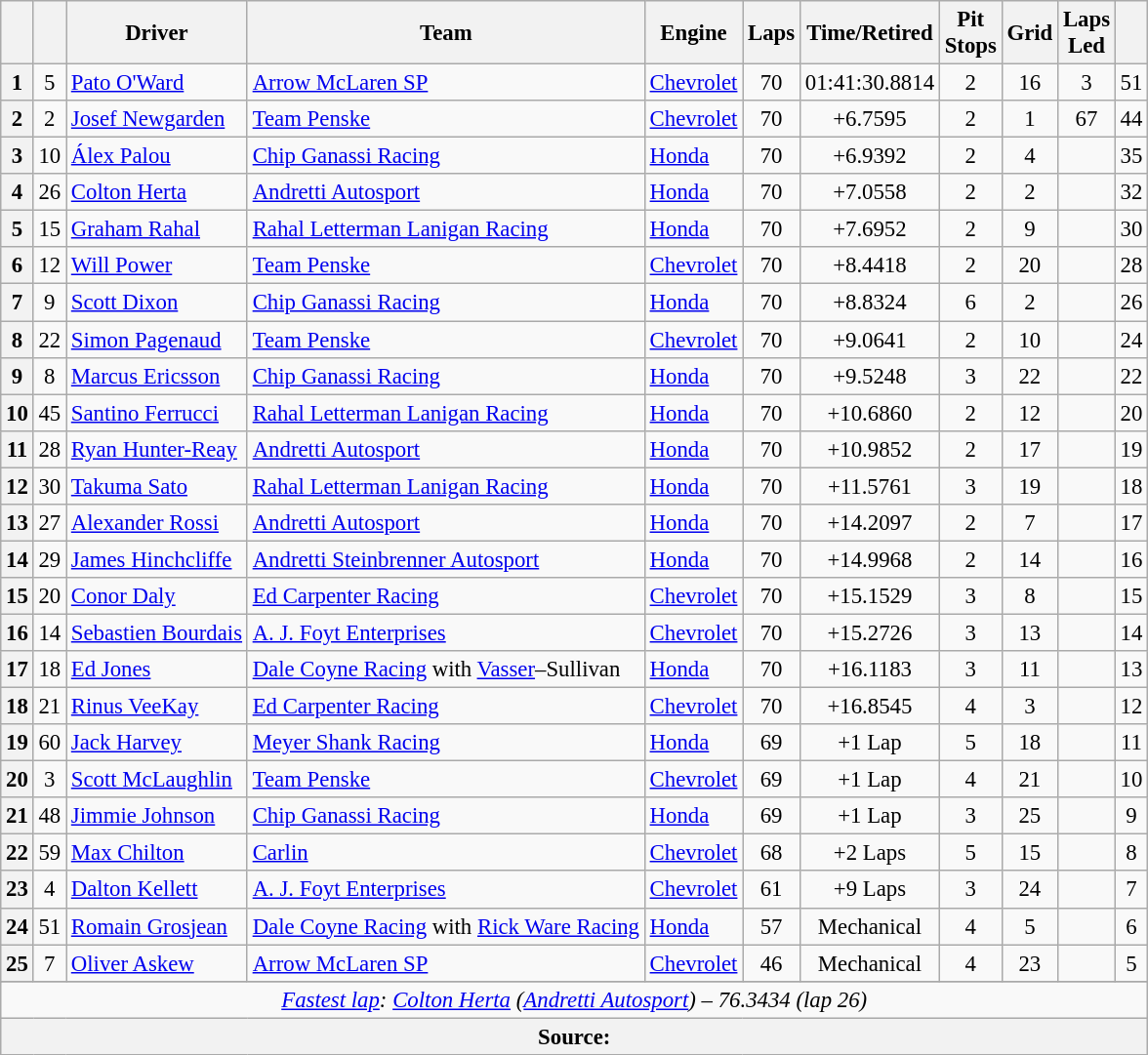<table class="wikitable sortable" style="font-size:95%;">
<tr>
<th scope="col"></th>
<th scope="col"></th>
<th scope="col">Driver</th>
<th scope="col">Team</th>
<th scope="col">Engine</th>
<th class="unsortable" scope="col">Laps</th>
<th class="unsortable" scope="col">Time/Retired</th>
<th scope="col">Pit<br>Stops</th>
<th scope="col">Grid</th>
<th scope="col">Laps<br>Led</th>
<th scope="col"></th>
</tr>
<tr>
<th>1</th>
<td align="center">5</td>
<td> <a href='#'>Pato O'Ward</a></td>
<td><a href='#'>Arrow McLaren SP</a></td>
<td><a href='#'>Chevrolet</a></td>
<td align="center">70</td>
<td align="center">01:41:30.8814</td>
<td align="center">2</td>
<td align="center">16</td>
<td align="center">3</td>
<td align="center">51</td>
</tr>
<tr>
<th>2</th>
<td align="center">2</td>
<td> <a href='#'>Josef Newgarden</a> <strong></strong></td>
<td><a href='#'>Team Penske</a></td>
<td><a href='#'>Chevrolet</a></td>
<td align="center">70</td>
<td align="center">+6.7595</td>
<td align="center">2</td>
<td align="center">1</td>
<td align="center">67</td>
<td align="center">44</td>
</tr>
<tr>
<th>3</th>
<td align="center">10</td>
<td> <a href='#'>Álex Palou</a></td>
<td><a href='#'>Chip Ganassi Racing</a></td>
<td><a href='#'>Honda</a></td>
<td align="center">70</td>
<td align="center">+6.9392</td>
<td align="center">2</td>
<td align="center">4</td>
<td align="center"></td>
<td align="center">35</td>
</tr>
<tr>
<th>4</th>
<td align="center">26</td>
<td> <a href='#'>Colton Herta</a></td>
<td><a href='#'>Andretti Autosport</a></td>
<td><a href='#'>Honda</a></td>
<td align="center">70</td>
<td align="center">+7.0558</td>
<td align="center">2</td>
<td align="center">2</td>
<td align="center"></td>
<td align="center">32</td>
</tr>
<tr>
<th>5</th>
<td align="center">15</td>
<td> <a href='#'>Graham Rahal</a> <strong></strong></td>
<td><a href='#'>Rahal Letterman Lanigan Racing</a></td>
<td><a href='#'>Honda</a></td>
<td align="center">70</td>
<td align="center">+7.6952</td>
<td align="center">2</td>
<td align="center">9</td>
<td align="center"></td>
<td align="center">30</td>
</tr>
<tr>
<th>6</th>
<td align="center">12</td>
<td> <a href='#'>Will Power</a> <strong></strong></td>
<td><a href='#'>Team Penske</a></td>
<td><a href='#'>Chevrolet</a></td>
<td align="center">70</td>
<td align="center">+8.4418</td>
<td align="center">2</td>
<td align="center">20</td>
<td align="center"></td>
<td align="center">28</td>
</tr>
<tr>
<th>7</th>
<td align="center">9</td>
<td> <a href='#'>Scott Dixon</a> <strong></strong></td>
<td><a href='#'>Chip Ganassi Racing</a></td>
<td><a href='#'>Honda</a></td>
<td align="center">70</td>
<td align="center">+8.8324</td>
<td align="center">6</td>
<td align="center">2</td>
<td align="center"></td>
<td align="center">26</td>
</tr>
<tr>
<th>8</th>
<td align="center">22</td>
<td> <a href='#'>Simon Pagenaud</a> <strong></strong></td>
<td><a href='#'>Team Penske</a></td>
<td><a href='#'>Chevrolet</a></td>
<td align="center">70</td>
<td align="center">+9.0641</td>
<td align="center">2</td>
<td align="center">10</td>
<td align="center"></td>
<td align="center">24</td>
</tr>
<tr>
<th>9</th>
<td align="center">8</td>
<td> <a href='#'>Marcus Ericsson</a> <strong></strong></td>
<td><a href='#'>Chip Ganassi Racing</a></td>
<td><a href='#'>Honda</a></td>
<td align="center">70</td>
<td align="center">+9.5248</td>
<td align="center">3</td>
<td align="center">22</td>
<td align="center"></td>
<td align="center">22</td>
</tr>
<tr>
<th>10</th>
<td align="center">45</td>
<td> <a href='#'>Santino Ferrucci</a></td>
<td><a href='#'>Rahal Letterman Lanigan Racing</a></td>
<td><a href='#'>Honda</a></td>
<td align="center">70</td>
<td align="center">+10.6860</td>
<td align="center">2</td>
<td align="center">12</td>
<td align="center"></td>
<td align="center">20</td>
</tr>
<tr>
<th>11</th>
<td align="center">28</td>
<td> <a href='#'>Ryan Hunter-Reay</a> <strong></strong></td>
<td><a href='#'>Andretti Autosport</a></td>
<td><a href='#'>Honda</a></td>
<td align="center">70</td>
<td align="center">+10.9852</td>
<td align="center">2</td>
<td align="center">17</td>
<td align="center"></td>
<td align="center">19</td>
</tr>
<tr>
<th>12</th>
<td align="center">30</td>
<td> <a href='#'>Takuma Sato</a></td>
<td><a href='#'>Rahal Letterman Lanigan Racing</a></td>
<td><a href='#'>Honda</a></td>
<td align="center">70</td>
<td align="center">+11.5761</td>
<td align="center">3</td>
<td align="center">19</td>
<td align="center"></td>
<td align="center">18</td>
</tr>
<tr>
<th>13</th>
<td align="center">27</td>
<td> <a href='#'>Alexander Rossi</a></td>
<td><a href='#'>Andretti Autosport</a></td>
<td><a href='#'>Honda</a></td>
<td align="center">70</td>
<td align="center">+14.2097</td>
<td align="center">2</td>
<td align="center">7</td>
<td align="center"></td>
<td align="center">17</td>
</tr>
<tr>
<th>14</th>
<td align="center">29</td>
<td> <a href='#'>James Hinchcliffe</a></td>
<td><a href='#'>Andretti Steinbrenner Autosport</a></td>
<td><a href='#'>Honda</a></td>
<td align="center">70</td>
<td align="center">+14.9968</td>
<td align="center">2</td>
<td align="center">14</td>
<td align="center"></td>
<td align="center">16</td>
</tr>
<tr>
<th>15</th>
<td align="center">20</td>
<td> <a href='#'>Conor Daly</a></td>
<td><a href='#'>Ed Carpenter Racing</a></td>
<td><a href='#'>Chevrolet</a></td>
<td align="center">70</td>
<td align="center">+15.1529</td>
<td align="center">3</td>
<td align="center">8</td>
<td align="center"></td>
<td align="center">15</td>
</tr>
<tr>
<th>16</th>
<td align="center">14</td>
<td> <a href='#'>Sebastien Bourdais</a> <strong></strong></td>
<td><a href='#'>A. J. Foyt Enterprises</a></td>
<td><a href='#'>Chevrolet</a></td>
<td align="center">70</td>
<td align="center">+15.2726</td>
<td align="center">3</td>
<td align="center">13</td>
<td align="center"></td>
<td align="center">14</td>
</tr>
<tr>
<th>17</th>
<td align="center">18</td>
<td> <a href='#'>Ed Jones</a></td>
<td><a href='#'>Dale Coyne Racing</a> with <a href='#'>Vasser</a>–Sullivan</td>
<td><a href='#'>Honda</a></td>
<td align="center">70</td>
<td align="center">+16.1183</td>
<td align="center">3</td>
<td align="center">11</td>
<td align="center"></td>
<td align="center">13</td>
</tr>
<tr>
<th>18</th>
<td align="center">21</td>
<td> <a href='#'>Rinus VeeKay</a></td>
<td><a href='#'>Ed Carpenter Racing</a></td>
<td><a href='#'>Chevrolet</a></td>
<td align="center">70</td>
<td align="center">+16.8545</td>
<td align="center">4</td>
<td align="center">3</td>
<td align="center"></td>
<td align="center">12</td>
</tr>
<tr>
<th>19</th>
<td align="center">60</td>
<td> <a href='#'>Jack Harvey</a></td>
<td><a href='#'>Meyer Shank Racing</a></td>
<td><a href='#'>Honda</a></td>
<td align="center">69</td>
<td align="center">+1 Lap</td>
<td align="center">5</td>
<td align="center">18</td>
<td align="center"></td>
<td align="center">11</td>
</tr>
<tr>
<th>20</th>
<td align="center">3</td>
<td> <a href='#'>Scott McLaughlin</a> <strong></strong></td>
<td><a href='#'>Team Penske</a></td>
<td><a href='#'>Chevrolet</a></td>
<td align="center">69</td>
<td align="center">+1 Lap</td>
<td align="center">4</td>
<td align="center">21</td>
<td align="center"></td>
<td align="center">10</td>
</tr>
<tr>
<th>21</th>
<td align="center">48</td>
<td> <a href='#'>Jimmie Johnson</a> <strong></strong></td>
<td><a href='#'>Chip Ganassi Racing</a></td>
<td><a href='#'>Honda</a></td>
<td align="center">69</td>
<td align="center">+1 Lap</td>
<td align="center">3</td>
<td align="center">25</td>
<td align="center"></td>
<td align="center">9</td>
</tr>
<tr>
<th>22</th>
<td align="center">59</td>
<td> <a href='#'>Max Chilton</a></td>
<td><a href='#'>Carlin</a></td>
<td><a href='#'>Chevrolet</a></td>
<td align="center">68</td>
<td align="center">+2 Laps</td>
<td align="center">5</td>
<td align="center">15</td>
<td align="center"></td>
<td align="center">8</td>
</tr>
<tr>
<th>23</th>
<td align="center">4</td>
<td> <a href='#'>Dalton Kellett</a></td>
<td><a href='#'>A. J. Foyt Enterprises</a></td>
<td><a href='#'>Chevrolet</a></td>
<td align="center">61</td>
<td align="center">+9 Laps</td>
<td align="center">3</td>
<td align="center">24</td>
<td align="center"></td>
<td align="center">7</td>
</tr>
<tr>
<th>24</th>
<td align="center">51</td>
<td> <a href='#'>Romain Grosjean</a> <strong></strong></td>
<td><a href='#'>Dale Coyne Racing</a> with <a href='#'>Rick Ware Racing</a></td>
<td><a href='#'>Honda</a></td>
<td align="center">57</td>
<td align="center">Mechanical</td>
<td align="center">4</td>
<td align="center">5</td>
<td align="center"></td>
<td align="center">6</td>
</tr>
<tr>
<th>25</th>
<td align="center">7</td>
<td> <a href='#'>Oliver Askew</a></td>
<td><a href='#'>Arrow McLaren SP</a></td>
<td><a href='#'>Chevrolet</a></td>
<td align="center">46</td>
<td align="center">Mechanical</td>
<td align="center">4</td>
<td align="center">23</td>
<td align="center"></td>
<td align="center">5</td>
</tr>
<tr>
</tr>
<tr class="sortbottom">
<td colspan="11" style="text-align:center"><em><a href='#'>Fastest lap</a>:  <a href='#'>Colton Herta</a> (<a href='#'>Andretti Autosport</a>) – 76.3434 (lap 26)</em></td>
</tr>
<tr class="sortbottom">
<th colspan="11">Source:</th>
</tr>
</table>
